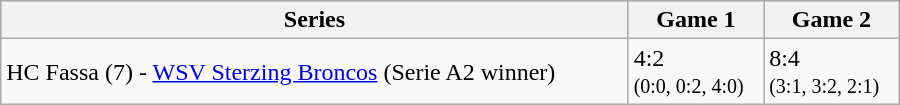<table class="wikitable" width="600px">
<tr style="background-color:#c0c0c0;">
<th>Series</th>
<th>Game 1</th>
<th>Game 2</th>
</tr>
<tr>
<td>HC Fassa (7) - <a href='#'>WSV Sterzing Broncos</a> (Serie A2 winner)</td>
<td>4:2<br><small>(0:0, 0:2, 4:0)</small></td>
<td>8:4<br><small>(3:1, 3:2, 2:1)</small></td>
</tr>
</table>
